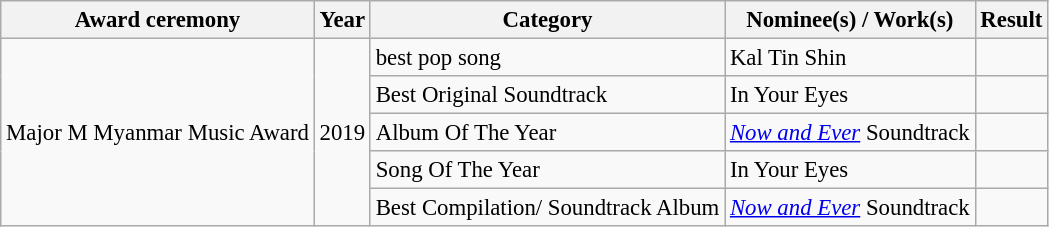<table class="wikitable" style="font-size: 95%">
<tr>
<th>Award ceremony</th>
<th>Year</th>
<th>Category</th>
<th>Nominee(s) / Work(s)</th>
<th>Result</th>
</tr>
<tr>
<td rowspan="5">Major M Myanmar Music Award</td>
<td rowspan="5">2019</td>
<td>best pop song</td>
<td>Kal Tin Shin</td>
<td></td>
</tr>
<tr>
<td>Best Original Soundtrack</td>
<td>In Your Eyes</td>
<td></td>
</tr>
<tr>
<td>Album Of The Year</td>
<td><em><a href='#'>Now and Ever</a></em> Soundtrack</td>
<td></td>
</tr>
<tr>
<td>Song Of The Year</td>
<td>In Your Eyes</td>
<td></td>
</tr>
<tr>
<td>Best Compilation/ Soundtrack Album</td>
<td><em><a href='#'>Now and Ever</a></em> Soundtrack</td>
<td></td>
</tr>
</table>
